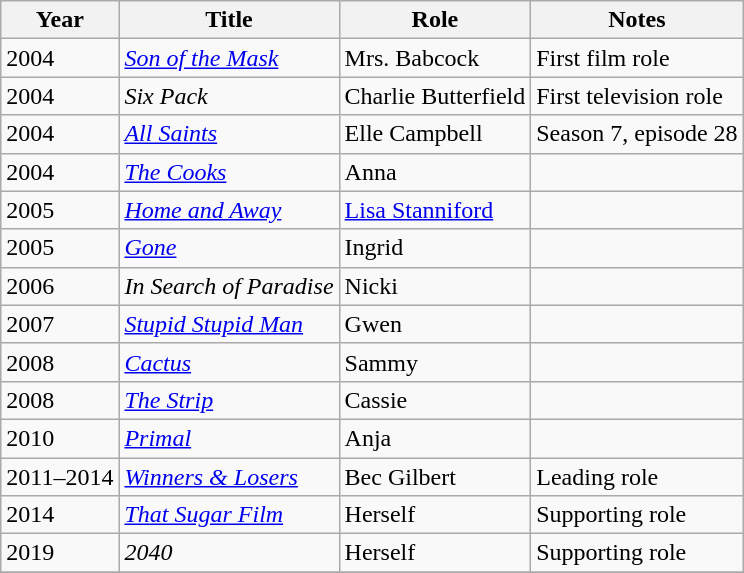<table class="wikitable sortable">
<tr>
<th>Year</th>
<th>Title</th>
<th>Role</th>
<th class="unsortable">Notes</th>
</tr>
<tr>
<td>2004</td>
<td><em><a href='#'>Son of the Mask</a></em></td>
<td>Mrs. Babcock</td>
<td>First film role</td>
</tr>
<tr>
<td>2004</td>
<td><em>Six Pack</em></td>
<td>Charlie Butterfield</td>
<td>First television role</td>
</tr>
<tr>
<td>2004</td>
<td><em><a href='#'>All Saints</a></em></td>
<td>Elle Campbell</td>
<td>Season 7, episode 28</td>
</tr>
<tr>
<td>2004</td>
<td><em><a href='#'>The Cooks</a></em></td>
<td>Anna</td>
<td></td>
</tr>
<tr>
<td>2005</td>
<td><em><a href='#'>Home and Away</a></em></td>
<td><a href='#'>Lisa Stanniford</a></td>
<td></td>
</tr>
<tr>
<td>2005</td>
<td><em><a href='#'>Gone</a></em></td>
<td>Ingrid</td>
<td></td>
</tr>
<tr>
<td>2006</td>
<td><em>In Search of Paradise</em></td>
<td>Nicki</td>
<td></td>
</tr>
<tr>
<td>2007</td>
<td><em><a href='#'>Stupid Stupid Man</a></em></td>
<td>Gwen</td>
<td></td>
</tr>
<tr>
<td>2008</td>
<td><em><a href='#'>Cactus</a></em></td>
<td>Sammy</td>
<td></td>
</tr>
<tr>
<td>2008</td>
<td><em><a href='#'>The Strip</a></em></td>
<td>Cassie</td>
<td></td>
</tr>
<tr>
<td>2010</td>
<td><em><a href='#'>Primal</a></em></td>
<td>Anja</td>
<td></td>
</tr>
<tr>
<td>2011–2014</td>
<td><em><a href='#'>Winners & Losers</a></em></td>
<td>Bec Gilbert</td>
<td>Leading role</td>
</tr>
<tr>
<td>2014</td>
<td><em><a href='#'>That Sugar Film</a></em></td>
<td>Herself</td>
<td>Supporting role</td>
</tr>
<tr>
<td>2019</td>
<td><em>2040</em></td>
<td>Herself</td>
<td>Supporting role</td>
</tr>
<tr>
</tr>
</table>
